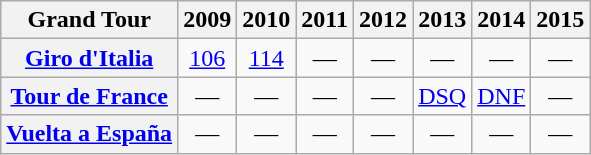<table class="wikitable plainrowheaders">
<tr>
<th>Grand Tour</th>
<th scope="col">2009</th>
<th scope="col">2010</th>
<th scope="col">2011</th>
<th scope="col">2012</th>
<th scope="col">2013</th>
<th scope="col">2014</th>
<th scope="col">2015</th>
</tr>
<tr style="text-align:center;">
<th scope="row"> <a href='#'>Giro d'Italia</a></th>
<td style="text-align:center;"><a href='#'>106</a></td>
<td style="text-align:center;"><a href='#'>114</a></td>
<td>—</td>
<td>—</td>
<td>—</td>
<td>—</td>
<td>—</td>
</tr>
<tr style="text-align:center;">
<th scope="row"> <a href='#'>Tour de France</a></th>
<td>—</td>
<td>—</td>
<td>—</td>
<td>—</td>
<td style="text-align:center;"><a href='#'>DSQ</a></td>
<td style="text-align:center;"><a href='#'>DNF</a></td>
<td>—</td>
</tr>
<tr style="text-align:center;">
<th scope="row"> <a href='#'>Vuelta a España</a></th>
<td>—</td>
<td>—</td>
<td>—</td>
<td>—</td>
<td>—</td>
<td>—</td>
<td>—</td>
</tr>
</table>
